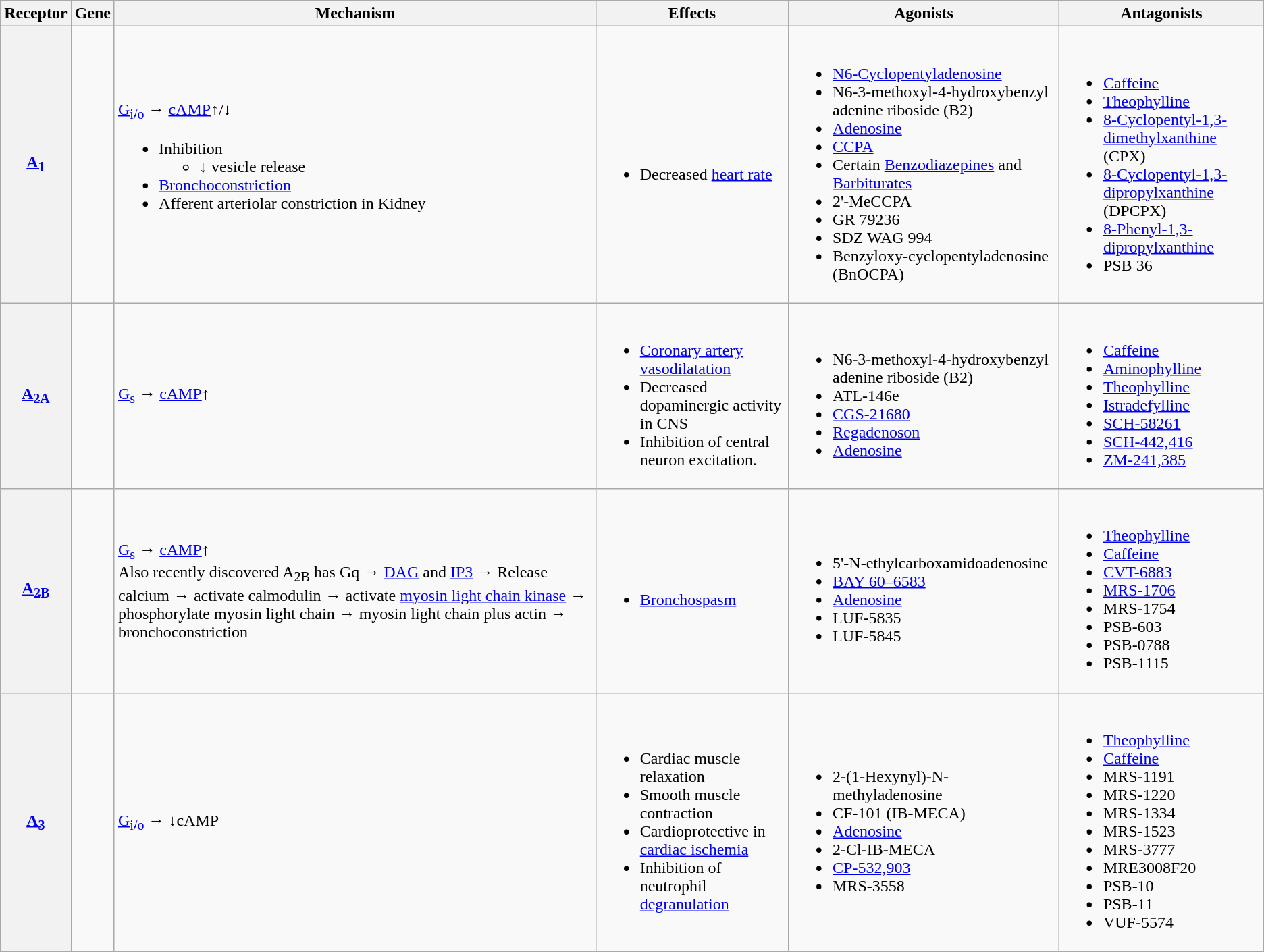<table class="wikitable">
<tr>
<th>Receptor</th>
<th>Gene</th>
<th>Mechanism </th>
<th>Effects</th>
<th>Agonists</th>
<th>Antagonists</th>
</tr>
<tr>
<th><strong><a href='#'>A<sub>1</sub></a></strong></th>
<td></td>
<td><a href='#'>G<sub>i/o</sub></a> → <a href='#'>cAMP</a>↑/↓<br><ul><li>Inhibition<ul><li>↓ vesicle release</li></ul></li><li><a href='#'>Bronchoconstriction</a></li><li>Afferent arteriolar constriction in Kidney</li></ul></td>
<td><br><ul><li>Decreased <a href='#'>heart rate</a></li></ul></td>
<td><br><ul><li><a href='#'>N6-Cyclopentyladenosine</a></li><li>N6-3-methoxyl-4-hydroxybenzyl adenine riboside (B2)</li><li><a href='#'>Adenosine</a></li><li><a href='#'>CCPA</a></li><li>Certain <a href='#'>Benzodiazepines</a> and <a href='#'>Barbiturates</a></li><li>2'-MeCCPA</li><li>GR 79236</li><li>SDZ WAG 994</li><li>Benzyloxy-cyclopentyladenosine (BnOCPA)</li></ul></td>
<td><br><ul><li><a href='#'>Caffeine</a></li><li><a href='#'>Theophylline</a></li><li><a href='#'>8-Cyclopentyl-1,3-dimethylxanthine</a> (CPX)</li><li><a href='#'>8-Cyclopentyl-1,3-dipropylxanthine</a> (DPCPX)</li><li><a href='#'>8-Phenyl-1,3-dipropylxanthine</a></li><li>PSB 36</li></ul></td>
</tr>
<tr>
<th><strong><a href='#'>A<sub>2A</sub></a></strong></th>
<td></td>
<td><a href='#'>G<sub>s</sub></a> → <a href='#'>cAMP</a>↑</td>
<td><br><ul><li><a href='#'>Coronary artery</a> <a href='#'>vasodilatation</a></li><li>Decreased dopaminergic activity in CNS</li><li>Inhibition of central neuron excitation.</li></ul></td>
<td><br><ul><li>N6-3-methoxyl-4-hydroxybenzyl adenine riboside (B2)</li><li>ATL-146e</li><li><a href='#'>CGS-21680</a></li><li><a href='#'>Regadenoson</a></li><li><a href='#'>Adenosine</a></li></ul></td>
<td><br><ul><li><a href='#'>Caffeine</a></li><li><a href='#'>Aminophylline</a></li><li><a href='#'>Theophylline</a></li><li><a href='#'>Istradefylline</a></li><li><a href='#'>SCH-58261</a></li><li><a href='#'>SCH-442,416</a></li><li><a href='#'>ZM-241,385</a></li></ul></td>
</tr>
<tr>
<th><strong><a href='#'>A<sub>2B</sub></a></strong></th>
<td></td>
<td><a href='#'>G<sub>s</sub></a> → <a href='#'>cAMP</a>↑<br>Also recently discovered A<sub>2B</sub> has Gq → <a href='#'>DAG</a> and <a href='#'>IP3</a> → Release calcium → activate calmodulin → activate <a href='#'>myosin light chain kinase</a> → phosphorylate myosin light chain → myosin light chain plus actin → bronchoconstriction</td>
<td><br><ul><li><a href='#'>Bronchospasm</a></li></ul></td>
<td><br><ul><li>5'-N-ethylcarboxamidoadenosine</li><li><a href='#'>BAY 60–6583</a></li><li><a href='#'>Adenosine</a></li><li>LUF-5835</li><li>LUF-5845</li></ul></td>
<td><br><ul><li><a href='#'>Theophylline</a></li><li><a href='#'>Caffeine</a></li><li><a href='#'>CVT-6883</a></li><li><a href='#'>MRS-1706</a></li><li>MRS-1754</li><li>PSB-603</li><li>PSB-0788</li><li>PSB-1115</li></ul></td>
</tr>
<tr>
<th><strong><a href='#'>A<sub>3</sub></a></strong></th>
<td></td>
<td><a href='#'>G<sub>i/o</sub></a> → ↓cAMP</td>
<td><br><ul><li>Cardiac muscle relaxation</li><li>Smooth muscle contraction</li><li>Cardioprotective in <a href='#'>cardiac ischemia</a></li><li>Inhibition of neutrophil <a href='#'>degranulation</a></li></ul></td>
<td><br><ul><li>2-(1-Hexynyl)-N-methyladenosine</li><li>CF-101 (IB-MECA)</li><li><a href='#'>Adenosine</a></li><li>2-Cl-IB-MECA</li><li><a href='#'>CP-532,903</a></li><li>MRS-3558</li></ul></td>
<td><br><ul><li><a href='#'>Theophylline</a></li><li><a href='#'>Caffeine</a></li><li>MRS-1191</li><li>MRS-1220</li><li>MRS-1334</li><li>MRS-1523</li><li>MRS-3777</li><li>MRE3008F20</li><li>PSB-10</li><li>PSB-11</li><li>VUF-5574</li></ul></td>
</tr>
<tr>
</tr>
</table>
